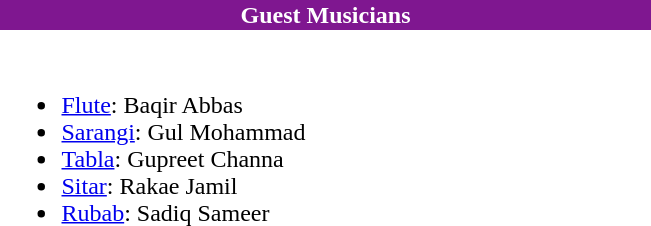<table style="border-spacing: 6px; border: 0px;">
<tr>
<th style="color:white; width:27em; background:#7F1790; text-align:center">Guest Musicians</th>
</tr>
<tr>
<td colspan="2"><br><ul><li><a href='#'>Flute</a>: Baqir Abbas</li><li><a href='#'>Sarangi</a>: Gul Mohammad</li><li><a href='#'>Tabla</a>: Gupreet Channa</li><li><a href='#'>Sitar</a>: Rakae Jamil</li><li><a href='#'>Rubab</a>: Sadiq Sameer</li></ul></td>
</tr>
</table>
